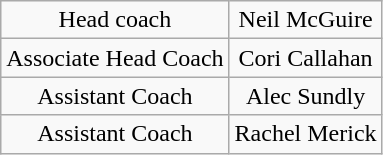<table class="wikitable" style="text-align:center;">
<tr>
<td>Head coach</td>
<td>Neil McGuire</td>
</tr>
<tr>
<td>Associate Head Coach</td>
<td>Cori Callahan</td>
</tr>
<tr>
<td>Assistant Coach</td>
<td>Alec Sundly</td>
</tr>
<tr>
<td>Assistant Coach</td>
<td>Rachel Merick</td>
</tr>
</table>
